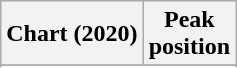<table class="wikitable sortable plainrowheaders" style="text-align:center">
<tr>
<th scope="col">Chart (2020)</th>
<th scope="col">Peak<br>position</th>
</tr>
<tr>
</tr>
<tr>
</tr>
</table>
